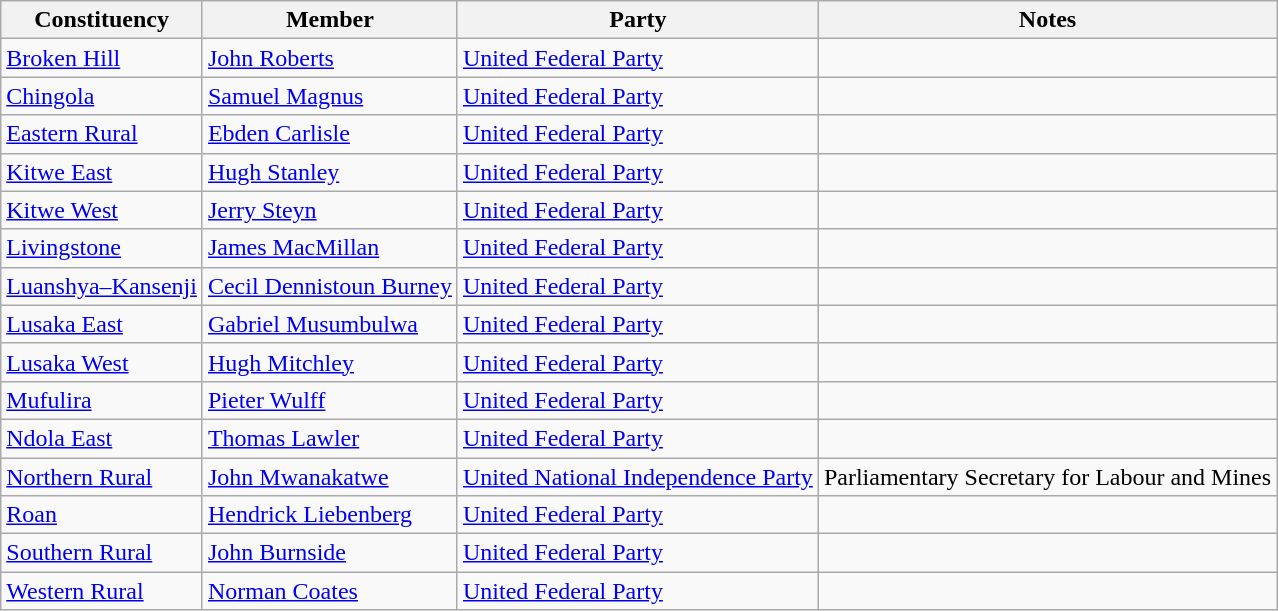<table class="wikitable sortable">
<tr>
<th>Constituency</th>
<th>Member</th>
<th>Party</th>
<th>Notes</th>
</tr>
<tr>
<td><a href='#'>Broken Hill</a></td>
<td><a href='#'>John Roberts</a></td>
<td><a href='#'>United Federal Party</a></td>
<td></td>
</tr>
<tr>
<td><a href='#'>Chingola</a></td>
<td><a href='#'>Samuel Magnus</a></td>
<td><a href='#'>United Federal Party</a></td>
<td></td>
</tr>
<tr>
<td><a href='#'>Eastern Rural</a></td>
<td><a href='#'>Ebden Carlisle</a></td>
<td><a href='#'>United Federal Party</a></td>
<td></td>
</tr>
<tr>
<td><a href='#'>Kitwe East</a></td>
<td><a href='#'>Hugh Stanley</a></td>
<td><a href='#'>United Federal Party</a></td>
<td></td>
</tr>
<tr>
<td><a href='#'>Kitwe West</a></td>
<td><a href='#'>Jerry Steyn</a></td>
<td><a href='#'>United Federal Party</a></td>
<td></td>
</tr>
<tr>
<td><a href='#'>Livingstone</a></td>
<td><a href='#'>James MacMillan</a></td>
<td><a href='#'>United Federal Party</a></td>
<td></td>
</tr>
<tr>
<td><a href='#'>Luanshya–Kansenji</a></td>
<td><a href='#'>Cecil Dennistoun Burney</a></td>
<td><a href='#'>United Federal Party</a></td>
<td></td>
</tr>
<tr>
<td><a href='#'>Lusaka East</a></td>
<td><a href='#'>Gabriel Musumbulwa</a></td>
<td><a href='#'>United Federal Party</a></td>
<td></td>
</tr>
<tr>
<td><a href='#'>Lusaka West</a></td>
<td><a href='#'>Hugh Mitchley</a></td>
<td><a href='#'>United Federal Party</a></td>
<td></td>
</tr>
<tr>
<td><a href='#'>Mufulira</a></td>
<td><a href='#'>Pieter Wulff</a></td>
<td><a href='#'>United Federal Party</a></td>
<td></td>
</tr>
<tr>
<td><a href='#'>Ndola East</a></td>
<td><a href='#'>Thomas Lawler</a></td>
<td><a href='#'>United Federal Party</a></td>
<td></td>
</tr>
<tr>
<td><a href='#'>Northern Rural</a></td>
<td><a href='#'>John Mwanakatwe</a></td>
<td><a href='#'>United National Independence Party</a></td>
<td>Parliamentary Secretary for Labour and Mines</td>
</tr>
<tr>
<td><a href='#'>Roan</a></td>
<td><a href='#'>Hendrick Liebenberg</a></td>
<td><a href='#'>United Federal Party</a></td>
<td></td>
</tr>
<tr>
<td><a href='#'>Southern Rural</a></td>
<td><a href='#'>John Burnside</a></td>
<td><a href='#'>United Federal Party</a></td>
<td></td>
</tr>
<tr>
<td><a href='#'>Western Rural</a></td>
<td><a href='#'>Norman Coates</a></td>
<td><a href='#'>United Federal Party</a></td>
<td></td>
</tr>
</table>
